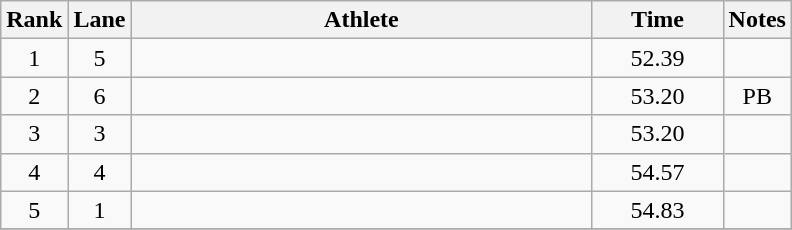<table class="wikitable" style="text-align:center">
<tr>
<th>Rank</th>
<th>Lane</th>
<th width=300>Athlete</th>
<th width=80>Time</th>
<th>Notes</th>
</tr>
<tr>
<td>1</td>
<td>5</td>
<td align=left></td>
<td>52.39</td>
<td></td>
</tr>
<tr>
<td>2</td>
<td>6</td>
<td align=left></td>
<td>53.20</td>
<td>PB</td>
</tr>
<tr>
<td>3</td>
<td>3</td>
<td align=left></td>
<td>53.20</td>
<td></td>
</tr>
<tr>
<td>4</td>
<td>4</td>
<td align=left></td>
<td>54.57</td>
<td></td>
</tr>
<tr>
<td>5</td>
<td>1</td>
<td align=left></td>
<td>54.83</td>
<td></td>
</tr>
<tr>
</tr>
</table>
